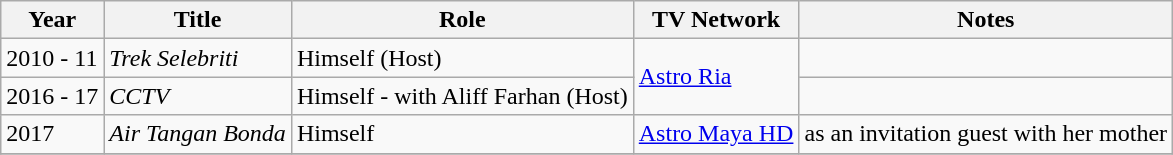<table class="wikitable">
<tr>
<th>Year</th>
<th>Title</th>
<th>Role</th>
<th>TV Network</th>
<th>Notes</th>
</tr>
<tr>
<td>2010 - 11</td>
<td><em>Trek Selebriti</em></td>
<td>Himself (Host)</td>
<td rowspan=2><a href='#'>Astro Ria</a></td>
<td></td>
</tr>
<tr>
<td>2016 - 17</td>
<td><em>CCTV</em></td>
<td>Himself - with Aliff Farhan (Host)</td>
<td></td>
</tr>
<tr>
<td>2017</td>
<td><em>Air Tangan Bonda</em></td>
<td>Himself</td>
<td><a href='#'>Astro Maya HD</a></td>
<td>as an invitation guest with her mother</td>
</tr>
<tr>
</tr>
</table>
